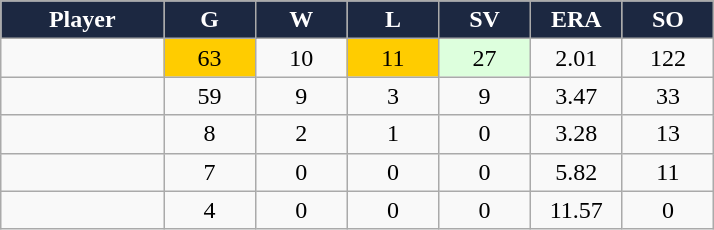<table class="wikitable sortable">
<tr>
<th style="background:#1c2841;color:white;" width="16%">Player</th>
<th style="background:#1c2841;color:white;" width="9%">G</th>
<th style="background:#1c2841;color:white;" width="9%">W</th>
<th style="background:#1c2841;color:white;" width="9%">L</th>
<th style="background:#1c2841;color:white;" width="9%">SV</th>
<th style="background:#1c2841;color:white;" width="9%">ERA</th>
<th style="background:#1c2841;color:white;" width="9%">SO</th>
</tr>
<tr align="center">
<td></td>
<td bgcolor="#FFCC00">63</td>
<td>10</td>
<td bgcolor="#FFCC00">11</td>
<td bgcolor="#DDFFDD">27</td>
<td>2.01</td>
<td>122</td>
</tr>
<tr Align="center">
<td></td>
<td>59</td>
<td>9</td>
<td>3</td>
<td>9</td>
<td>3.47</td>
<td>33</td>
</tr>
<tr align="center">
<td></td>
<td>8</td>
<td>2</td>
<td>1</td>
<td>0</td>
<td>3.28</td>
<td>13</td>
</tr>
<tr align="center">
<td></td>
<td>7</td>
<td>0</td>
<td>0</td>
<td>0</td>
<td>5.82</td>
<td>11</td>
</tr>
<tr align="center">
<td></td>
<td>4</td>
<td>0</td>
<td>0</td>
<td>0</td>
<td>11.57</td>
<td>0</td>
</tr>
</table>
